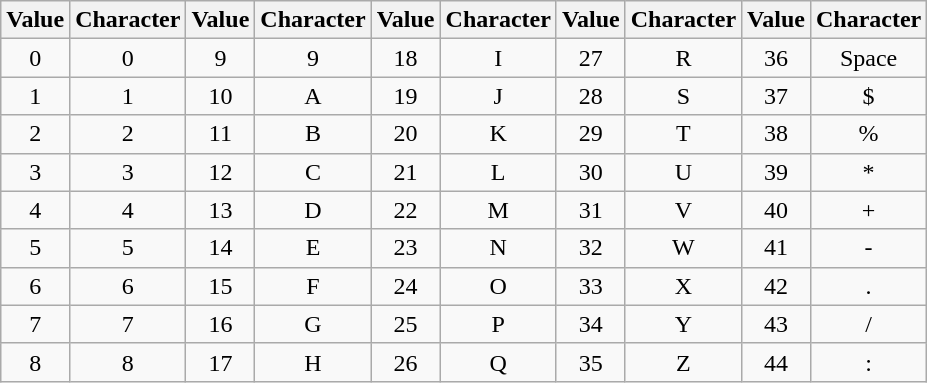<table class="wikitable" border="1" style="text-align:center">
<tr>
<th>Value</th>
<th>Character</th>
<th>Value</th>
<th>Character</th>
<th>Value</th>
<th>Character</th>
<th>Value</th>
<th>Character</th>
<th>Value</th>
<th>Character</th>
</tr>
<tr>
<td>0</td>
<td>0</td>
<td>9</td>
<td>9</td>
<td>18</td>
<td>I</td>
<td>27</td>
<td>R</td>
<td>36</td>
<td>Space</td>
</tr>
<tr>
<td>1</td>
<td>1</td>
<td>10</td>
<td>A</td>
<td>19</td>
<td>J</td>
<td>28</td>
<td>S</td>
<td>37</td>
<td>$</td>
</tr>
<tr>
<td>2</td>
<td>2</td>
<td>11</td>
<td>B</td>
<td>20</td>
<td>K</td>
<td>29</td>
<td>T</td>
<td>38</td>
<td>%</td>
</tr>
<tr>
<td>3</td>
<td>3</td>
<td>12</td>
<td>C</td>
<td>21</td>
<td>L</td>
<td>30</td>
<td>U</td>
<td>39</td>
<td>*</td>
</tr>
<tr>
<td>4</td>
<td>4</td>
<td>13</td>
<td>D</td>
<td>22</td>
<td>M</td>
<td>31</td>
<td>V</td>
<td>40</td>
<td>+</td>
</tr>
<tr>
<td>5</td>
<td>5</td>
<td>14</td>
<td>E</td>
<td>23</td>
<td>N</td>
<td>32</td>
<td>W</td>
<td>41</td>
<td>-</td>
</tr>
<tr>
<td>6</td>
<td>6</td>
<td>15</td>
<td>F</td>
<td>24</td>
<td>O</td>
<td>33</td>
<td>X</td>
<td>42</td>
<td>.</td>
</tr>
<tr>
<td>7</td>
<td>7</td>
<td>16</td>
<td>G</td>
<td>25</td>
<td>P</td>
<td>34</td>
<td>Y</td>
<td>43</td>
<td>/</td>
</tr>
<tr>
<td>8</td>
<td>8</td>
<td>17</td>
<td>H</td>
<td>26</td>
<td>Q</td>
<td>35</td>
<td>Z</td>
<td>44</td>
<td>:</td>
</tr>
</table>
